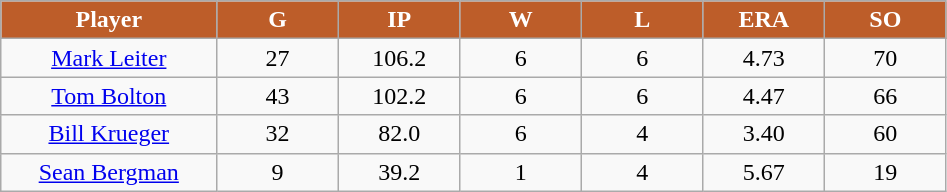<table class="wikitable sortable">
<tr>
<th style="background:#bd5d29;color:white;" width="16%">Player</th>
<th style="background:#bd5d29;color:white;" width="9%">G</th>
<th style="background:#bd5d29;color:white;" width="9%">IP</th>
<th style="background:#bd5d29;color:white;" width="9%">W</th>
<th style="background:#bd5d29;color:white;" width="9%">L</th>
<th style="background:#bd5d29;color:white;" width="9%">ERA</th>
<th style="background:#bd5d29;color:white;" width="9%">SO</th>
</tr>
<tr align="center">
<td><a href='#'>Mark Leiter</a></td>
<td>27</td>
<td>106.2</td>
<td>6</td>
<td>6</td>
<td>4.73</td>
<td>70</td>
</tr>
<tr align="center">
<td><a href='#'>Tom Bolton</a></td>
<td>43</td>
<td>102.2</td>
<td>6</td>
<td>6</td>
<td>4.47</td>
<td>66</td>
</tr>
<tr align="center">
<td><a href='#'>Bill Krueger</a></td>
<td>32</td>
<td>82.0</td>
<td>6</td>
<td>4</td>
<td>3.40</td>
<td>60</td>
</tr>
<tr align="center">
<td><a href='#'>Sean Bergman</a></td>
<td>9</td>
<td>39.2</td>
<td>1</td>
<td>4</td>
<td>5.67</td>
<td>19</td>
</tr>
</table>
